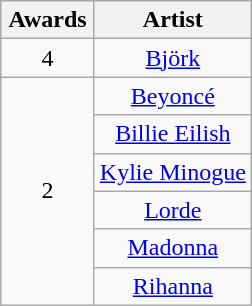<table class="wikitable" rowspan="2" style="text-align:center;">
<tr>
<th scope="col" style="width:55px;">Awards</th>
<th scope="col" style="text-align:center;">Artist</th>
</tr>
<tr>
<td>4</td>
<td><a href='#'>Björk</a></td>
</tr>
<tr>
<td rowspan="7">2</td>
<td><a href='#'>Beyoncé</a></td>
</tr>
<tr>
<td><a href='#'>Billie Eilish</a></td>
</tr>
<tr>
<td><a href='#'>Kylie Minogue</a></td>
</tr>
<tr>
<td><a href='#'>Lorde</a></td>
</tr>
<tr>
<td><a href='#'>Madonna</a></td>
</tr>
<tr>
<td><a href='#'>Rihanna</a></td>
</tr>
</table>
